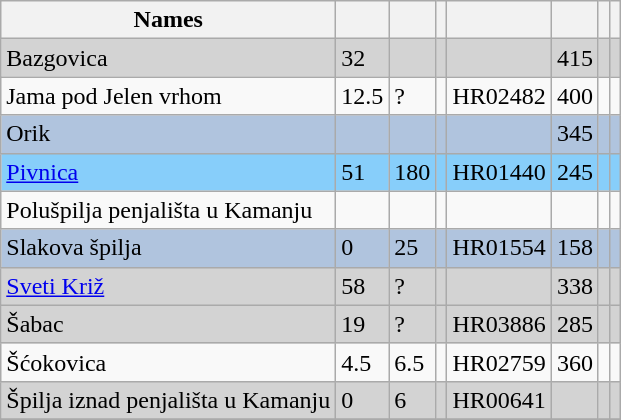<table class="wikitable sortable sticky-header">
<tr>
<th>Names</th>
<th></th>
<th></th>
<th></th>
<th></th>
<th></th>
<th></th>
<th></th>
</tr>
<tr bgcolor="LightGray">
<td>Bazgovica</td>
<td>32</td>
<td></td>
<td></td>
<td></td>
<td>415</td>
<td></td>
<td></td>
</tr>
<tr>
<td>Jama pod Jelen vrhom</td>
<td>12.5</td>
<td>?</td>
<td></td>
<td>HR02482</td>
<td>400</td>
<td></td>
<td></td>
</tr>
<tr bgcolor="LightSteelBlue">
<td>Orik</td>
<td></td>
<td></td>
<td></td>
<td></td>
<td>345</td>
<td></td>
<td></td>
</tr>
<tr bgcolor="LightSkyBlue">
<td><a href='#'>Pivnica</a></td>
<td>51</td>
<td>180</td>
<td></td>
<td>HR01440</td>
<td>245</td>
<td></td>
<td></td>
</tr>
<tr>
<td>Polušpilja penjališta u Kamanju</td>
<td></td>
<td></td>
<td></td>
<td></td>
<td></td>
<td></td>
<td></td>
</tr>
<tr bgcolor="LightSteelBlue">
<td>Slakova špilja</td>
<td>0</td>
<td>25</td>
<td></td>
<td>HR01554</td>
<td>158</td>
<td></td>
<td></td>
</tr>
<tr bgcolor="LightGray">
<td><a href='#'>Sveti Križ</a></td>
<td>58</td>
<td>?</td>
<td></td>
<td></td>
<td>338</td>
<td></td>
<td></td>
</tr>
<tr bgcolor="LightGray">
<td>Šabac</td>
<td>19</td>
<td>?</td>
<td></td>
<td>HR03886</td>
<td>285</td>
<td></td>
<td></td>
</tr>
<tr>
<td>Šćokovica</td>
<td>4.5</td>
<td>6.5</td>
<td></td>
<td>HR02759</td>
<td>360</td>
<td></td>
<td></td>
</tr>
<tr bgcolor="LightGray">
<td>Špilja iznad penjališta u Kamanju</td>
<td>0</td>
<td>6</td>
<td></td>
<td>HR00641</td>
<td></td>
<td></td>
<td></td>
</tr>
<tr>
</tr>
</table>
